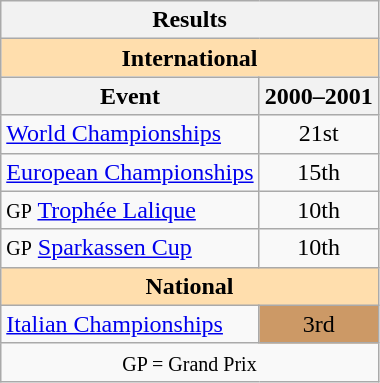<table class="wikitable" style="text-align:center">
<tr>
<th colspan=2 align=center><strong>Results</strong></th>
</tr>
<tr>
<th style="background-color: #ffdead; " colspan=2 align=center><strong>International</strong></th>
</tr>
<tr>
<th>Event</th>
<th>2000–2001</th>
</tr>
<tr>
<td align=left><a href='#'>World Championships</a></td>
<td>21st</td>
</tr>
<tr>
<td align=left><a href='#'>European Championships</a></td>
<td>15th</td>
</tr>
<tr>
<td align=left><small>GP</small> <a href='#'>Trophée Lalique</a></td>
<td>10th</td>
</tr>
<tr>
<td align=left><small>GP</small> <a href='#'>Sparkassen Cup</a></td>
<td>10th</td>
</tr>
<tr>
<th style="background-color: #ffdead; " colspan=2 align=center><strong>National</strong></th>
</tr>
<tr>
<td align=left><a href='#'>Italian Championships</a></td>
<td bgcolor=cc9966>3rd</td>
</tr>
<tr>
<td colspan=2 align=center><small> GP = Grand Prix </small></td>
</tr>
</table>
